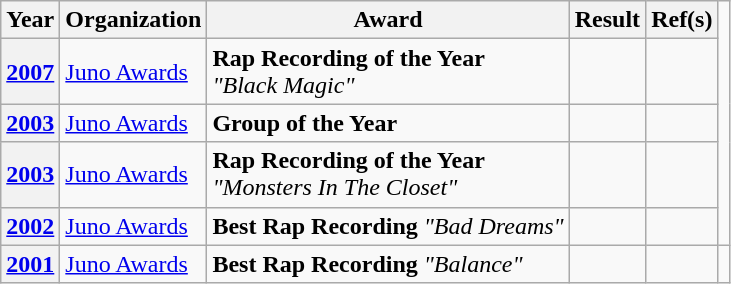<table class="wikitable plainrowheaders">
<tr align=center>
<th scope="col">Year</th>
<th scope="col">Organization</th>
<th scope="col">Award</th>
<th scope="col">Result</th>
<th scope="col">Ref(s)</th>
</tr>
<tr>
<th scope="row"><a href='#'>2007</a></th>
<td><a href='#'>Juno Awards</a></td>
<td><strong>Rap Recording of the Year</strong><br><em>"Black Magic"</em></td>
<td></td>
<td style="text-align:center;"></td>
</tr>
<tr>
<th scope="row"><a href='#'>2003</a></th>
<td><a href='#'>Juno Awards</a></td>
<td><strong>Group of the Year</strong></td>
<td></td>
<td style="text-align:center;"></td>
</tr>
<tr>
<th scope="row"><a href='#'>2003</a></th>
<td><a href='#'>Juno Awards</a></td>
<td><strong>Rap Recording of the Year</strong><br><em>"Monsters In The Closet"</em></td>
<td></td>
<td style="text-align:center;"></td>
</tr>
<tr>
<th scope="row"><a href='#'>2002</a></th>
<td><a href='#'>Juno Awards</a></td>
<td><strong>Best Rap Recording</strong> <em>"Bad Dreams"</em></td>
<td></td>
<td style="text-align:center;"></td>
</tr>
<tr>
<th scope="row" rowspan="6"><a href='#'>2001</a></th>
<td rowspan="6"><a href='#'>Juno Awards</a></td>
<td><strong>Best Rap Recording</strong> <em>"Balance"</em></td>
<td></td>
<td style="text-align:center;" rowspan="6"></td>
<td></td>
</tr>
</table>
